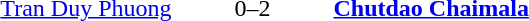<table>
<tr>
<th width=400></th>
<th width=100></th>
<th width=400></th>
</tr>
<tr>
<td align=right><a href='#'>Tran Duy Phuong</a> </td>
<td align=center>0–2</td>
<td><strong> <a href='#'>Chutdao Chaimala</a></strong></td>
</tr>
</table>
